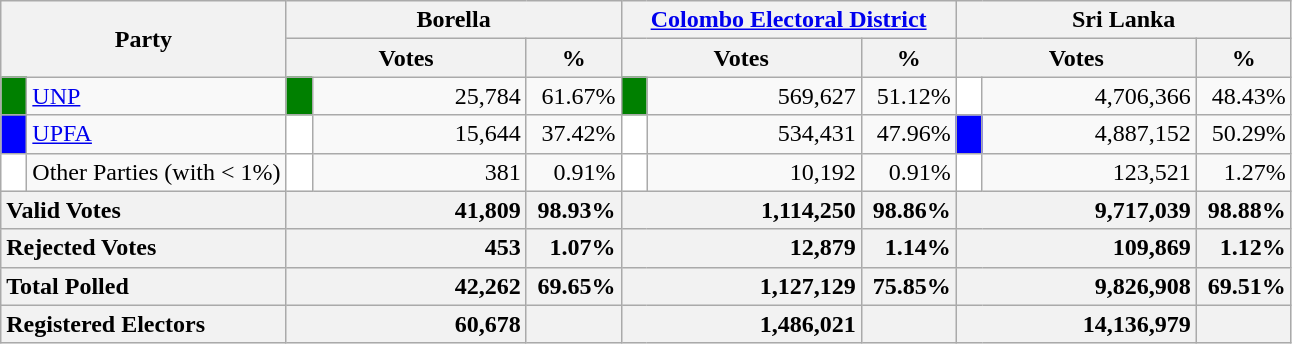<table class="wikitable">
<tr>
<th colspan="2" width="144px"rowspan="2">Party</th>
<th colspan="3" width="216px">Borella</th>
<th colspan="3" width="216px"><a href='#'>Colombo Electoral District</a></th>
<th colspan="3" width="216px">Sri Lanka</th>
</tr>
<tr>
<th colspan="2" width="144px">Votes</th>
<th>%</th>
<th colspan="2" width="144px">Votes</th>
<th>%</th>
<th colspan="2" width="144px">Votes</th>
<th>%</th>
</tr>
<tr>
<td style="background-color:green;" width="10px"></td>
<td style="text-align:left;"><a href='#'>UNP</a></td>
<td style="background-color:green;" width="10px"></td>
<td style="text-align:right;">25,784</td>
<td style="text-align:right;">61.67%</td>
<td style="background-color:green;" width="10px"></td>
<td style="text-align:right;">569,627</td>
<td style="text-align:right;">51.12%</td>
<td style="background-color:white;" width="10px"></td>
<td style="text-align:right;">4,706,366</td>
<td style="text-align:right;">48.43%</td>
</tr>
<tr>
<td style="background-color:blue;" width="10px"></td>
<td style="text-align:left;"><a href='#'>UPFA</a></td>
<td style="background-color:white;" width="10px"></td>
<td style="text-align:right;">15,644</td>
<td style="text-align:right;">37.42%</td>
<td style="background-color:white;" width="10px"></td>
<td style="text-align:right;">534,431</td>
<td style="text-align:right;">47.96%</td>
<td style="background-color:blue;" width="10px"></td>
<td style="text-align:right;">4,887,152</td>
<td style="text-align:right;">50.29%</td>
</tr>
<tr>
<td style="background-color:white;" width="10px"></td>
<td style="text-align:left;">Other Parties (with < 1%)</td>
<td style="background-color:white;" width="10px"></td>
<td style="text-align:right;">381</td>
<td style="text-align:right;">0.91%</td>
<td style="background-color:white;" width="10px"></td>
<td style="text-align:right;">10,192</td>
<td style="text-align:right;">0.91%</td>
<td style="background-color:white;" width="10px"></td>
<td style="text-align:right;">123,521</td>
<td style="text-align:right;">1.27%</td>
</tr>
<tr>
<th colspan="2" width="144px"style="text-align:left;">Valid Votes</th>
<th style="text-align:right;"colspan="2" width="144px">41,809</th>
<th style="text-align:right;">98.93%</th>
<th style="text-align:right;"colspan="2" width="144px">1,114,250</th>
<th style="text-align:right;">98.86%</th>
<th style="text-align:right;"colspan="2" width="144px">9,717,039</th>
<th style="text-align:right;">98.88%</th>
</tr>
<tr>
<th colspan="2" width="144px"style="text-align:left;">Rejected Votes</th>
<th style="text-align:right;"colspan="2" width="144px">453</th>
<th style="text-align:right;">1.07%</th>
<th style="text-align:right;"colspan="2" width="144px">12,879</th>
<th style="text-align:right;">1.14%</th>
<th style="text-align:right;"colspan="2" width="144px">109,869</th>
<th style="text-align:right;">1.12%</th>
</tr>
<tr>
<th colspan="2" width="144px"style="text-align:left;">Total Polled</th>
<th style="text-align:right;"colspan="2" width="144px">42,262</th>
<th style="text-align:right;">69.65%</th>
<th style="text-align:right;"colspan="2" width="144px">1,127,129</th>
<th style="text-align:right;">75.85%</th>
<th style="text-align:right;"colspan="2" width="144px">9,826,908</th>
<th style="text-align:right;">69.51%</th>
</tr>
<tr>
<th colspan="2" width="144px"style="text-align:left;">Registered Electors</th>
<th style="text-align:right;"colspan="2" width="144px">60,678</th>
<th></th>
<th style="text-align:right;"colspan="2" width="144px">1,486,021</th>
<th></th>
<th style="text-align:right;"colspan="2" width="144px">14,136,979</th>
<th></th>
</tr>
</table>
